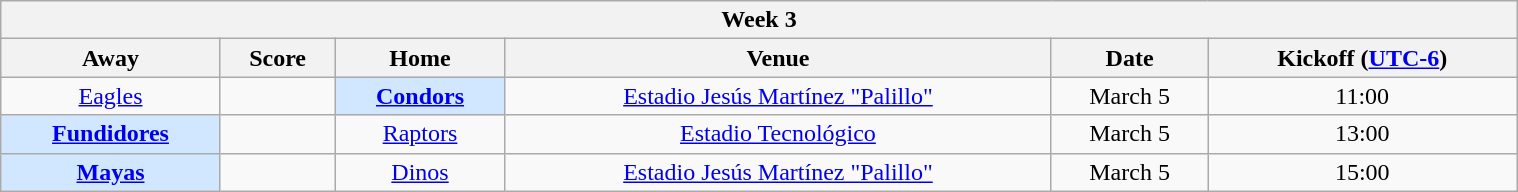<table class="wikitable mw-collapsible mw-collapsed" style="width:80%; margin:1em auto;">
<tr>
<th colspan="8">Week 3</th>
</tr>
<tr>
<th>Away</th>
<th>Score</th>
<th>Home</th>
<th>Venue</th>
<th>Date</th>
<th>Kickoff (<a href='#'>UTC-6</a>)</th>
</tr>
<tr align="center">
<td><a href='#'>Eagles</a></td>
<td></td>
<td bgcolor="#D0E7FF"><strong><a href='#'>Condors</a></strong></td>
<td><a href='#'>Estadio Jesús Martínez "Palillo"</a></td>
<td>March 5</td>
<td>11:00</td>
</tr>
<tr align="center">
<td bgcolor="#D0E7FF"><strong><a href='#'>Fundidores</a></strong></td>
<td></td>
<td><a href='#'>Raptors</a></td>
<td><a href='#'>Estadio Tecnológico</a></td>
<td>March 5</td>
<td>13:00</td>
</tr>
<tr align="center">
<td bgcolor="#D0E7FF"><strong><a href='#'>Mayas</a></strong></td>
<td></td>
<td><a href='#'>Dinos</a></td>
<td><a href='#'>Estadio Jesús Martínez "Palillo"</a></td>
<td>March 5</td>
<td>15:00</td>
</tr>
</table>
